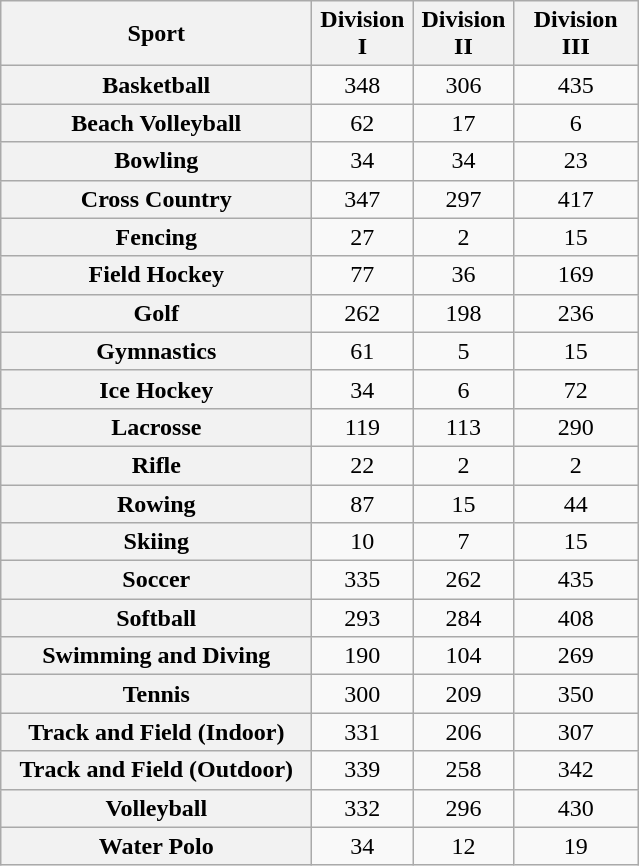<table class="wikitable sortable" style="text-align:center">
<tr>
<th width=200>Sport</th>
<th width=60>Division I</th>
<th width=60>Division II</th>
<th width=75>Division III</th>
</tr>
<tr>
<th>Basketball</th>
<td>348</td>
<td>306</td>
<td>435</td>
</tr>
<tr>
<th>Beach Volleyball</th>
<td>62</td>
<td>17</td>
<td>6</td>
</tr>
<tr>
<th>Bowling</th>
<td>34</td>
<td>34</td>
<td>23</td>
</tr>
<tr>
<th>Cross Country</th>
<td>347</td>
<td>297</td>
<td>417</td>
</tr>
<tr>
<th>Fencing</th>
<td>27</td>
<td>2</td>
<td>15</td>
</tr>
<tr>
<th>Field Hockey</th>
<td>77</td>
<td>36</td>
<td>169</td>
</tr>
<tr>
<th>Golf</th>
<td>262</td>
<td>198</td>
<td>236</td>
</tr>
<tr>
<th>Gymnastics</th>
<td>61</td>
<td>5</td>
<td>15</td>
</tr>
<tr>
<th>Ice Hockey</th>
<td>34</td>
<td>6</td>
<td>72</td>
</tr>
<tr>
<th>Lacrosse</th>
<td>119</td>
<td>113</td>
<td>290</td>
</tr>
<tr>
<th>Rifle</th>
<td>22</td>
<td>2</td>
<td>2</td>
</tr>
<tr>
<th>Rowing</th>
<td>87</td>
<td>15</td>
<td>44</td>
</tr>
<tr>
<th>Skiing</th>
<td>10</td>
<td>7</td>
<td>15</td>
</tr>
<tr>
<th>Soccer</th>
<td>335</td>
<td>262</td>
<td>435</td>
</tr>
<tr>
<th>Softball</th>
<td>293</td>
<td>284</td>
<td>408</td>
</tr>
<tr>
<th>Swimming and Diving</th>
<td>190</td>
<td>104</td>
<td>269</td>
</tr>
<tr>
<th>Tennis</th>
<td>300</td>
<td>209</td>
<td>350</td>
</tr>
<tr>
<th>Track and Field (Indoor)</th>
<td>331</td>
<td>206</td>
<td>307</td>
</tr>
<tr>
<th>Track and Field (Outdoor)</th>
<td>339</td>
<td>258</td>
<td>342</td>
</tr>
<tr>
<th>Volleyball</th>
<td>332</td>
<td>296</td>
<td>430</td>
</tr>
<tr>
<th>Water Polo</th>
<td>34</td>
<td>12</td>
<td>19</td>
</tr>
</table>
